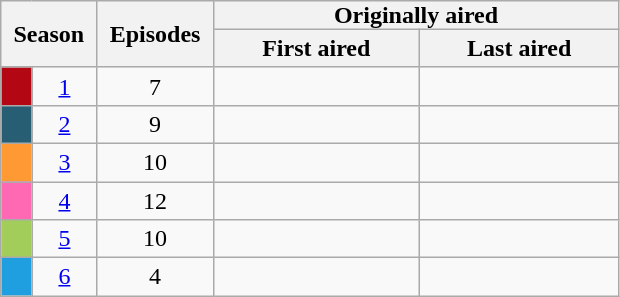<table class="wikitable plainrowheaders" style="text-align:center;">
<tr>
<th scope="col" style="padding:0 8px;" colspan="2" rowspan="2">Season</th>
<th scope="col" style="padding:0 8px;" rowspan="2">Episodes</th>
<th scope="col" style="padding:0 80px;" colspan="2">Originally aired</th>
</tr>
<tr>
<th scope="col">First aired</th>
<th scope="col">Last aired</th>
</tr>
<tr>
<td scope="row" style="background:#B30713;"></td>
<td><a href='#'>1</a></td>
<td>7</td>
<td></td>
<td></td>
</tr>
<tr>
<td scope="row" style="background:#275E73;"></td>
<td><a href='#'>2</a></td>
<td>9</td>
<td></td>
<td></td>
</tr>
<tr>
<td scope="row" style="background:#FF9933;"></td>
<td><a href='#'>3</a></td>
<td>10</td>
<td></td>
<td></td>
</tr>
<tr>
<td scope="row" style="background:#FF69B4;"></td>
<td><a href='#'>4</a></td>
<td>12</td>
<td></td>
<td></td>
</tr>
<tr>
<td scope="row" style="background:#A2CD5A;"></td>
<td><a href='#'>5</a></td>
<td>10</td>
<td></td>
<td></td>
</tr>
<tr>
<td scope="row" style="background:#1F9FDF;"></td>
<td><a href='#'>6</a></td>
<td>4</td>
<td></td>
<td></td>
</tr>
</table>
